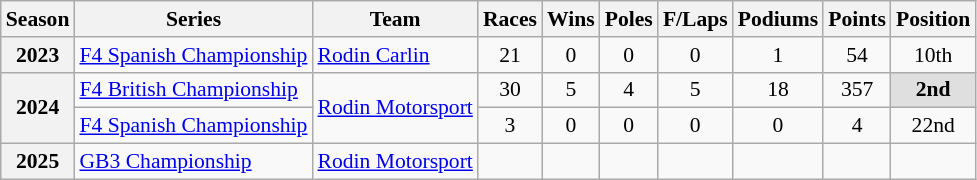<table class="wikitable" style="font-size: 90%; text-align:center">
<tr>
<th>Season</th>
<th>Series</th>
<th>Team</th>
<th>Races</th>
<th>Wins</th>
<th>Poles</th>
<th>F/Laps</th>
<th>Podiums</th>
<th>Points</th>
<th>Position</th>
</tr>
<tr>
<th>2023</th>
<td align="left"><a href='#'>F4 Spanish Championship</a></td>
<td align="left"><a href='#'>Rodin Carlin</a></td>
<td>21</td>
<td>0</td>
<td>0</td>
<td>0</td>
<td>1</td>
<td>54</td>
<td>10th</td>
</tr>
<tr>
<th rowspan="2">2024</th>
<td align="left"><a href='#'>F4 British Championship</a></td>
<td align="left" rowspan="2"><a href='#'>Rodin Motorsport</a></td>
<td>30</td>
<td>5</td>
<td>4</td>
<td>5</td>
<td>18</td>
<td>357</td>
<td style="background:#DFDFDF"><strong>2nd</strong></td>
</tr>
<tr>
<td align="left"><a href='#'>F4 Spanish Championship</a></td>
<td>3</td>
<td>0</td>
<td>0</td>
<td>0</td>
<td>0</td>
<td>4</td>
<td>22nd</td>
</tr>
<tr>
<th>2025</th>
<td align=left><a href='#'>GB3 Championship</a></td>
<td align=left><a href='#'>Rodin Motorsport</a></td>
<td></td>
<td></td>
<td></td>
<td></td>
<td></td>
<td></td>
<td></td>
</tr>
</table>
